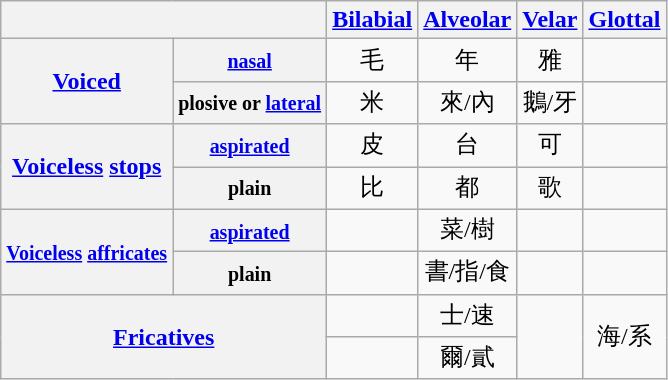<table class="wikitable" style="text-align:center">
<tr>
<th colspan="2"></th>
<th><a href='#'>Bilabial</a></th>
<th><a href='#'>Alveolar</a></th>
<th><a href='#'>Velar</a></th>
<th><a href='#'>Glottal</a></th>
</tr>
<tr>
<th rowspan="2"><a href='#'>Voiced</a></th>
<th><small><a href='#'>nasal</a></small></th>
<td> 毛</td>
<td> 年</td>
<td> 雅</td>
<td></td>
</tr>
<tr>
<th><small>plosive or <a href='#'>lateral</a></small></th>
<td> 米</td>
<td> 來/內</td>
<td> 鵝/牙</td>
<td></td>
</tr>
<tr>
<th rowspan="2"><a href='#'>Voiceless</a> <a href='#'>stops</a></th>
<th><small><a href='#'>aspirated</a></small></th>
<td> 皮</td>
<td> 台</td>
<td> 可</td>
<td></td>
</tr>
<tr>
<th><small>plain</small></th>
<td> 比</td>
<td> 都</td>
<td> 歌</td>
<td></td>
</tr>
<tr>
<th rowspan="2"><small><a href='#'>Voiceless</a> <a href='#'>affricates</a></small></th>
<th><small><a href='#'>aspirated</a></small></th>
<td></td>
<td> 菜/樹</td>
<td></td>
<td></td>
</tr>
<tr>
<th><small>plain</small></th>
<td></td>
<td> 書/指/食</td>
<td></td>
<td></td>
</tr>
<tr>
<th colspan="2" rowspan="2"><a href='#'>Fricatives</a></th>
<td></td>
<td> 士/速</td>
<td rowspan="2"></td>
<td rowspan="2"> 海/系</td>
</tr>
<tr>
<td></td>
<td> 爾/貳</td>
</tr>
</table>
